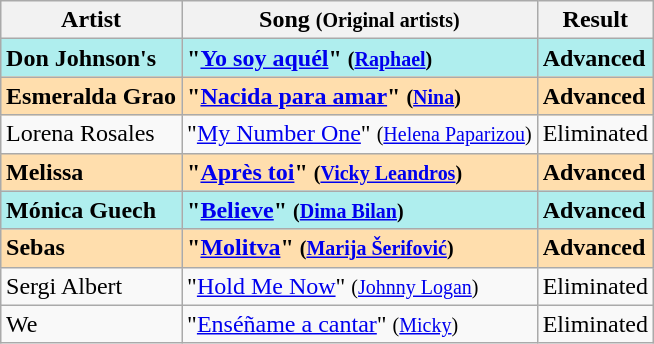<table class="sortable wikitable" style="margin: 1em auto 1em auto; text-align:center">
<tr>
<th scope="col">Artist</th>
<th scope="col">Song <small>(Original artists)</small></th>
<th scope="col">Result</th>
</tr>
<tr style="font-weight:bold; background:paleturquoise;">
<td align="left">Don Johnson's</td>
<td align="left">"<a href='#'>Yo soy aquél</a>" <small>(<a href='#'>Raphael</a>)</small></td>
<td align="left">Advanced</td>
</tr>
<tr style="font-weight:bold; background:navajowhite;">
<td align="left">Esmeralda Grao</td>
<td align="left">"<a href='#'>Nacida para amar</a>" <small>(<a href='#'>Nina</a>)</small></td>
<td align="left">Advanced</td>
</tr>
<tr>
<td align="left">Lorena Rosales</td>
<td align="left">"<a href='#'>My Number One</a>" <small>(<a href='#'>Helena Paparizou</a>)</small></td>
<td align="left">Eliminated</td>
</tr>
<tr style="font-weight:bold; background:navajowhite;">
<td align="left">Melissa</td>
<td align="left">"<a href='#'>Après toi</a>" <small>(<a href='#'>Vicky Leandros</a>)</small></td>
<td align="left">Advanced</td>
</tr>
<tr style="font-weight:bold; background:paleturquoise;">
<td align="left">Mónica Guech</td>
<td align="left">"<a href='#'>Believe</a>" <small>(<a href='#'>Dima Bilan</a>)</small></td>
<td align="left">Advanced</td>
</tr>
<tr style="font-weight:bold; background:navajowhite;">
<td align="left">Sebas</td>
<td align="left">"<a href='#'>Molitva</a>" <small>(<a href='#'>Marija Šerifović</a>)</small></td>
<td align="left">Advanced</td>
</tr>
<tr>
<td align="left">Sergi Albert</td>
<td align="left">"<a href='#'>Hold Me Now</a>" <small>(<a href='#'>Johnny Logan</a>)</small></td>
<td align="left">Eliminated</td>
</tr>
<tr>
<td align="left">We</td>
<td align="left">"<a href='#'>Enséñame a cantar</a>" <small>(<a href='#'>Micky</a>)</small></td>
<td align="left">Eliminated</td>
</tr>
</table>
